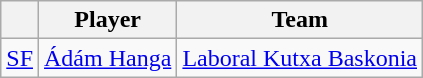<table class="wikitable">
<tr>
<th align="center"></th>
<th align="center">Player</th>
<th align="center">Team</th>
</tr>
<tr>
<td align=center><a href='#'>SF</a></td>
<td> <a href='#'>Ádám Hanga</a></td>
<td><a href='#'>Laboral Kutxa Baskonia</a></td>
</tr>
</table>
